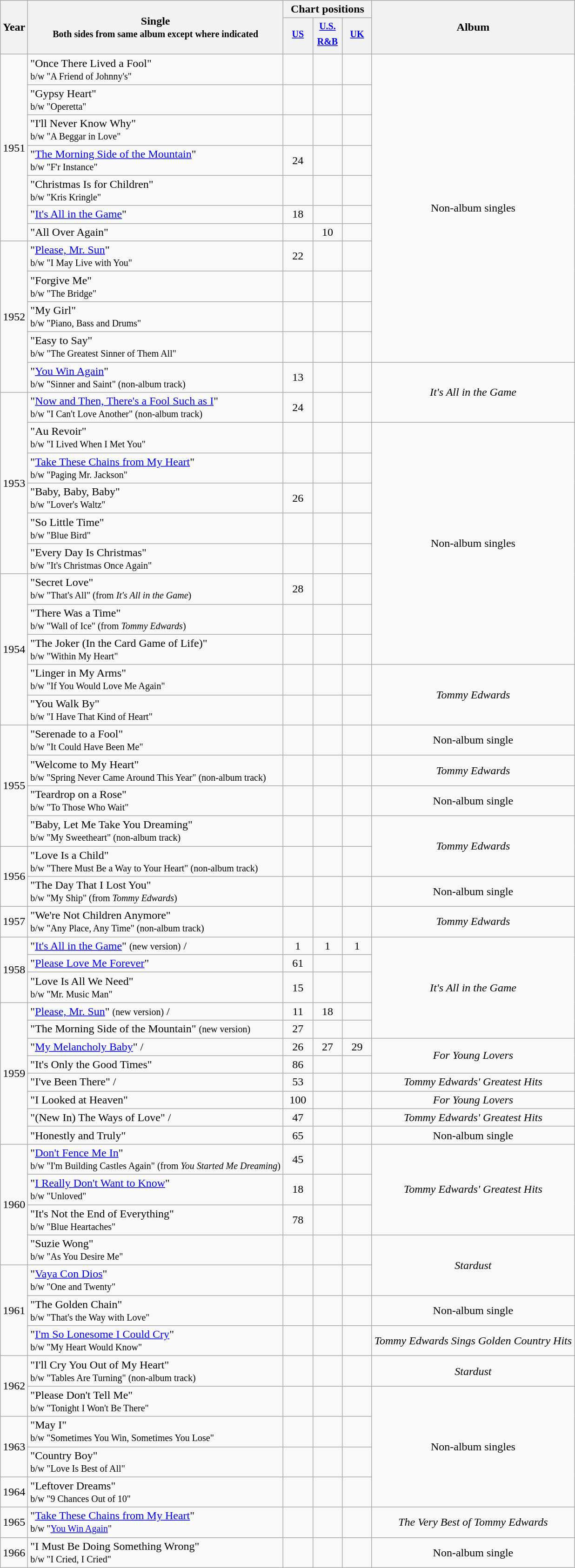<table class="wikitable" style="text-align:center;">
<tr>
<th rowspan="2">Year</th>
<th rowspan="2">Single<br><small>Both sides from same album except where indicated</small></th>
<th colspan="3">Chart positions</th>
<th rowspan="2">Album</th>
</tr>
<tr>
<th style="width:35px;"><sup><a href='#'>US</a></sup></th>
<th style="width:35px;"><sup><a href='#'>U.S.<br>R&B</a></sup></th>
<th style="width:35px;"><sup><a href='#'>UK</a></sup></th>
</tr>
<tr>
<td rowspan="7">1951</td>
<td style="text-align:left;">"Once There Lived a Fool"<br><small>b/w "A Friend of Johnny's"</small></td>
<td></td>
<td></td>
<td></td>
<td rowspan="11">Non-album singles</td>
</tr>
<tr>
<td style="text-align:left;">"Gypsy Heart"<br><small>b/w "Operetta"</small></td>
<td></td>
<td></td>
<td></td>
</tr>
<tr>
<td style="text-align:left;">"I'll Never Know Why"<br><small>b/w "A Beggar in Love"</small></td>
<td></td>
<td></td>
<td></td>
</tr>
<tr>
<td style="text-align:left;">"<a href='#'>The Morning Side of the Mountain</a>"<br><small>b/w "F'r Instance"</small></td>
<td>24</td>
<td></td>
<td></td>
</tr>
<tr>
<td style="text-align:left;">"Christmas Is for Children"<br><small>b/w "Kris Kringle"</small></td>
<td></td>
<td></td>
<td></td>
</tr>
<tr>
<td style="text-align:left;">"<a href='#'>It's All in the Game</a>"</td>
<td>18</td>
<td></td>
<td></td>
</tr>
<tr>
<td style="text-align:left;">"All Over Again"</td>
<td></td>
<td>10</td>
<td></td>
</tr>
<tr>
<td rowspan="5">1952</td>
<td style="text-align:left;">"<a href='#'>Please, Mr. Sun</a>"<br><small>b/w "I May Live with You"</small></td>
<td>22</td>
<td></td>
<td></td>
</tr>
<tr>
<td style="text-align:left;">"Forgive Me"<br><small>b/w "The Bridge"</small></td>
<td></td>
<td></td>
<td></td>
</tr>
<tr>
<td style="text-align:left;">"My Girl"<br><small>b/w "Piano, Bass and Drums"</small></td>
<td></td>
<td></td>
<td></td>
</tr>
<tr>
<td style="text-align:left;">"Easy to Say"<br><small>b/w "The Greatest Sinner of Them All"</small></td>
<td></td>
<td></td>
<td></td>
</tr>
<tr>
<td style="text-align:left;">"<a href='#'>You Win Again</a>"<br><small>b/w "Sinner and Saint" (non-album track)</small></td>
<td>13</td>
<td></td>
<td></td>
<td rowspan="2"><em>It's All in the Game</em></td>
</tr>
<tr>
<td rowspan="6">1953</td>
<td style="text-align:left;">"<a href='#'>Now and Then, There's a Fool Such as I</a>"<br><small>b/w "I Can't Love Another" (non-album track)</small></td>
<td>24</td>
<td></td>
<td></td>
</tr>
<tr>
<td style="text-align:left;">"Au Revoir"<br><small>b/w "I Lived When I Met You"</small></td>
<td></td>
<td></td>
<td></td>
<td rowspan="8">Non-album singles</td>
</tr>
<tr>
<td style="text-align:left;">"<a href='#'>Take These Chains from My Heart</a>"<br><small>b/w "Paging Mr. Jackson"</small></td>
<td></td>
<td></td>
<td></td>
</tr>
<tr>
<td style="text-align:left;">"Baby, Baby, Baby"<br><small>b/w "Lover's Waltz"</small></td>
<td>26</td>
<td></td>
<td></td>
</tr>
<tr>
<td style="text-align:left;">"So Little Time"<br><small>b/w "Blue Bird"</small></td>
<td></td>
<td></td>
<td></td>
</tr>
<tr>
<td style="text-align:left;">"Every Day Is Christmas"<br><small>b/w "It's Christmas Once Again"</small></td>
<td></td>
<td></td>
<td></td>
</tr>
<tr>
<td rowspan="5">1954</td>
<td style="text-align:left;">"Secret Love"<br><small>b/w "That's All" (from <em>It's All in the Game</em>)</small></td>
<td>28</td>
<td></td>
<td></td>
</tr>
<tr>
<td style="text-align:left;">"There Was a Time"<br><small>b/w "Wall of Ice" (from <em>Tommy Edwards</em>)</small></td>
<td></td>
<td></td>
<td></td>
</tr>
<tr>
<td style="text-align:left;">"The Joker (In the Card Game of Life)"<br><small>b/w "Within My Heart"</small></td>
<td></td>
<td></td>
<td></td>
</tr>
<tr>
<td style="text-align:left;">"Linger in My Arms"<br><small>b/w "If You Would Love Me Again"</small></td>
<td></td>
<td></td>
<td></td>
<td rowspan="2"><em>Tommy Edwards</em></td>
</tr>
<tr>
<td style="text-align:left;">"You Walk By"<br><small>b/w "I Have That Kind of Heart"</small></td>
<td></td>
<td></td>
<td></td>
</tr>
<tr>
<td rowspan="4">1955</td>
<td style="text-align:left;">"Serenade to a Fool"<br><small>b/w "It Could Have Been Me"</small></td>
<td></td>
<td></td>
<td></td>
<td>Non-album single</td>
</tr>
<tr>
<td style="text-align:left;">"Welcome to My Heart"<br><small>b/w "Spring Never Came Around This Year" (non-album track)</small></td>
<td></td>
<td></td>
<td></td>
<td><em>Tommy Edwards</em></td>
</tr>
<tr>
<td style="text-align:left;">"Teardrop on a Rose"<br><small>b/w "To Those Who Wait"</small></td>
<td></td>
<td></td>
<td></td>
<td>Non-album single</td>
</tr>
<tr>
<td style="text-align:left;">"Baby, Let Me Take You Dreaming"<br><small>b/w "My Sweetheart" (non-album track)</small></td>
<td></td>
<td></td>
<td></td>
<td rowspan="2"><em>Tommy Edwards</em></td>
</tr>
<tr>
<td rowspan="2">1956</td>
<td style="text-align:left;">"Love Is a Child"<br><small>b/w "There Must Be a Way to Your Heart" (non-album track)</small></td>
<td></td>
<td></td>
<td></td>
</tr>
<tr>
<td style="text-align:left;">"The Day That I Lost You"<br><small>b/w "My Ship" (from <em>Tommy Edwards</em>)</small></td>
<td></td>
<td></td>
<td></td>
<td>Non-album single</td>
</tr>
<tr>
<td>1957</td>
<td style="text-align:left;">"We're Not Children Anymore"<br><small>b/w "Any Place, Any Time" (non-album track)</small></td>
<td></td>
<td></td>
<td></td>
<td><em>Tommy Edwards</em></td>
</tr>
<tr>
<td rowspan="3">1958</td>
<td style="text-align:left;">"<a href='#'>It's All in the Game</a>" <small>(new version)</small> /</td>
<td>1</td>
<td>1</td>
<td>1</td>
<td rowspan="5"><em>It's All in the Game</em></td>
</tr>
<tr>
<td style="text-align:left;">"<a href='#'>Please Love Me Forever</a>"</td>
<td>61</td>
<td></td>
<td></td>
</tr>
<tr>
<td style="text-align:left;">"Love Is All We Need"<br><small>b/w "Mr. Music Man"</small></td>
<td>15</td>
<td></td>
<td></td>
</tr>
<tr>
<td rowspan="8">1959</td>
<td style="text-align:left;">"<a href='#'>Please, Mr. Sun</a>" <small>(new version)</small> /</td>
<td>11</td>
<td>18</td>
<td></td>
</tr>
<tr>
<td style="text-align:left;">"The Morning Side of the Mountain" <small>(new version)</small></td>
<td>27</td>
<td></td>
<td></td>
</tr>
<tr>
<td style="text-align:left;">"<a href='#'>My Melancholy Baby</a>" /</td>
<td>26</td>
<td>27</td>
<td>29</td>
<td rowspan="2"><em>For Young Lovers</em></td>
</tr>
<tr>
<td style="text-align:left;">"It's Only the Good Times"</td>
<td>86</td>
<td></td>
<td></td>
</tr>
<tr>
<td style="text-align:left;">"I've Been There" /</td>
<td>53</td>
<td></td>
<td></td>
<td><em>Tommy Edwards' Greatest Hits</em></td>
</tr>
<tr>
<td style="text-align:left;">"I Looked at Heaven"</td>
<td>100</td>
<td></td>
<td></td>
<td><em>For Young Lovers</em></td>
</tr>
<tr>
<td style="text-align:left;">"(New In) The Ways of Love" /</td>
<td>47</td>
<td></td>
<td></td>
<td><em>Tommy Edwards' Greatest Hits</em></td>
</tr>
<tr>
<td style="text-align:left;">"Honestly and Truly"</td>
<td>65</td>
<td></td>
<td></td>
<td>Non-album single</td>
</tr>
<tr>
<td rowspan="4">1960</td>
<td style="text-align:left;">"<a href='#'>Don't Fence Me In</a>"<br><small>b/w "I'm Building Castles Again" (from <em>You Started Me Dreaming</em>)</small></td>
<td>45</td>
<td></td>
<td></td>
<td rowspan="3"><em>Tommy Edwards' Greatest Hits</em></td>
</tr>
<tr>
<td style="text-align:left;">"<a href='#'>I Really Don't Want to Know</a>"<br><small>b/w "Unloved"</small></td>
<td>18</td>
<td></td>
<td></td>
</tr>
<tr>
<td style="text-align:left;">"It's Not the End of Everything"<br><small>b/w "Blue Heartaches"</small></td>
<td>78</td>
<td></td>
<td></td>
</tr>
<tr>
<td style="text-align:left;">"Suzie Wong"<br><small>b/w "As You Desire Me"</small></td>
<td></td>
<td></td>
<td></td>
<td rowspan="2"><em>Stardust</em></td>
</tr>
<tr>
<td rowspan="3">1961</td>
<td style="text-align:left;">"<a href='#'>Vaya Con Dios</a>"<br><small>b/w "One and Twenty"</small></td>
<td></td>
<td></td>
<td></td>
</tr>
<tr>
<td style="text-align:left;">"The Golden Chain"<br><small>b/w "That's the Way with Love"</small></td>
<td></td>
<td></td>
<td></td>
<td>Non-album single</td>
</tr>
<tr>
<td style="text-align:left;">"<a href='#'>I'm So Lonesome I Could Cry</a>"<br><small>b/w "My Heart Would Know"</small></td>
<td></td>
<td></td>
<td></td>
<td><em>Tommy Edwards Sings Golden Country Hits</em></td>
</tr>
<tr>
<td rowspan="2">1962</td>
<td style="text-align:left;">"I'll Cry You Out of My Heart"<br><small>b/w "Tables Are Turning" (non-album track)</small></td>
<td></td>
<td></td>
<td></td>
<td><em>Stardust</em></td>
</tr>
<tr>
<td style="text-align:left;">"Please Don't Tell Me"<br><small>b/w "Tonight I Won't Be There"</small></td>
<td></td>
<td></td>
<td></td>
<td rowspan="4">Non-album singles</td>
</tr>
<tr>
<td rowspan="2">1963</td>
<td style="text-align:left;">"May I"<br><small>b/w "Sometimes You Win, Sometimes You Lose"</small></td>
<td></td>
<td></td>
<td></td>
</tr>
<tr>
<td style="text-align:left;">"Country Boy"<br><small>b/w "Love Is Best of All"</small></td>
<td></td>
<td></td>
<td></td>
</tr>
<tr>
<td>1964</td>
<td style="text-align:left;">"Leftover Dreams"<br><small>b/w "9 Chances Out of 10"</small></td>
<td></td>
<td></td>
<td></td>
</tr>
<tr>
<td>1965</td>
<td style="text-align:left;">"<a href='#'>Take These Chains from My Heart</a>"<br><small>b/w "<a href='#'>You Win Again</a>"</small></td>
<td></td>
<td></td>
<td></td>
<td><em>The Very Best of Tommy Edwards</em></td>
</tr>
<tr>
<td>1966</td>
<td style="text-align:left;">"I Must Be Doing Something Wrong"<br><small>b/w "I Cried, I Cried"</small></td>
<td></td>
<td></td>
<td></td>
<td>Non-album single</td>
</tr>
</table>
